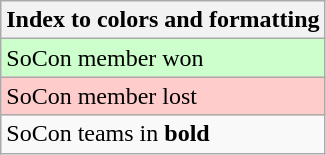<table class="wikitable">
<tr>
<th>Index to colors and formatting</th>
</tr>
<tr bgcolor= #ccffcc>
<td>SoCon member won</td>
</tr>
<tr bgcolor=#ffcccc>
<td>SoCon member lost</td>
</tr>
<tr>
<td>SoCon teams in <strong>bold</strong></td>
</tr>
</table>
